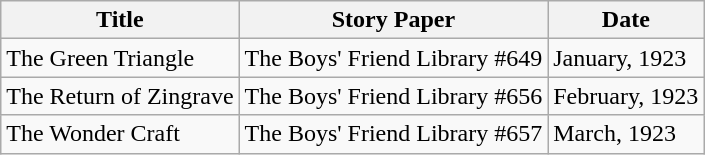<table class="wikitable">
<tr>
<th>Title</th>
<th>Story Paper</th>
<th>Date</th>
</tr>
<tr>
<td>The Green Triangle</td>
<td>The Boys' Friend Library #649</td>
<td>January, 1923</td>
</tr>
<tr>
<td>The Return of Zingrave</td>
<td>The Boys' Friend Library #656</td>
<td>February, 1923</td>
</tr>
<tr>
<td>The Wonder Craft</td>
<td>The Boys' Friend Library #657</td>
<td>March, 1923</td>
</tr>
</table>
